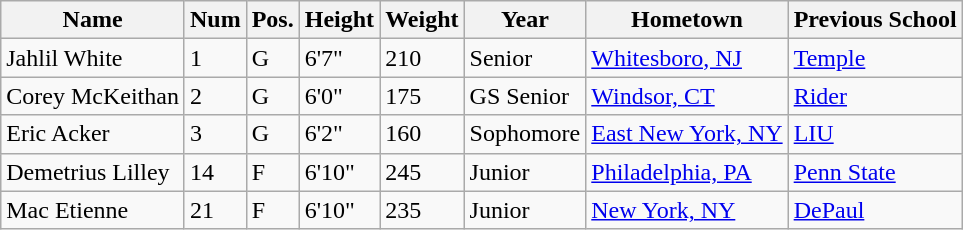<table class="wikitable sortable" border="1">
<tr>
<th>Name</th>
<th>Num</th>
<th>Pos.</th>
<th>Height</th>
<th>Weight</th>
<th>Year</th>
<th>Hometown</th>
<th class="unsortable">Previous School</th>
</tr>
<tr>
<td>Jahlil White</td>
<td>1</td>
<td>G</td>
<td>6'7"</td>
<td>210</td>
<td> Senior</td>
<td><a href='#'>Whitesboro, NJ</a></td>
<td><a href='#'>Temple</a></td>
</tr>
<tr>
<td>Corey McKeithan</td>
<td>2</td>
<td>G</td>
<td>6'0"</td>
<td>175</td>
<td>GS Senior</td>
<td><a href='#'>Windsor, CT</a></td>
<td><a href='#'>Rider</a></td>
</tr>
<tr>
<td>Eric Acker</td>
<td>3</td>
<td>G</td>
<td>6'2"</td>
<td>160</td>
<td>Sophomore</td>
<td><a href='#'>East New York, NY</a></td>
<td><a href='#'>LIU</a></td>
</tr>
<tr>
<td>Demetrius Lilley</td>
<td>14</td>
<td>F</td>
<td>6'10"</td>
<td>245</td>
<td>Junior</td>
<td><a href='#'>Philadelphia, PA</a></td>
<td><a href='#'>Penn State</a></td>
</tr>
<tr>
<td>Mac Etienne</td>
<td>21</td>
<td>F</td>
<td>6'10"</td>
<td>235</td>
<td> Junior</td>
<td><a href='#'>New York, NY</a></td>
<td><a href='#'>DePaul</a></td>
</tr>
</table>
